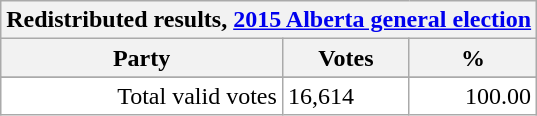<table class="wikitable">
<tr>
<th colspan="5" align=center>Redistributed results, <a href='#'>2015 Alberta general election</a></th>
</tr>
<tr>
<th colspan=2>Party</th>
<th>Votes</th>
<th>%</th>
</tr>
<tr>
</tr>
<tr>
<td colspan=2 align=right bgcolor=white>Total valid votes</td>
<td bgcolor=white>16,614</td>
<td bgcolor=white align=right>100.00<br></td>
</tr>
</table>
